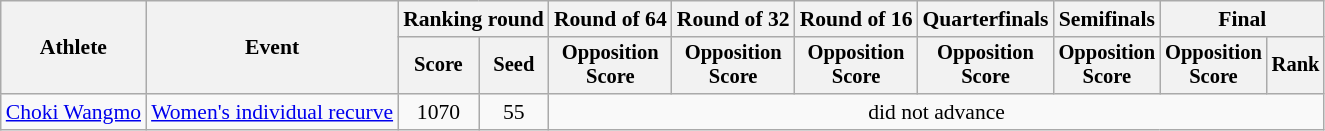<table class="wikitable" style="font-size:90%">
<tr>
<th rowspan="2">Athlete</th>
<th rowspan="2">Event</th>
<th colspan="2">Ranking round</th>
<th>Round of 64</th>
<th>Round of 32</th>
<th>Round of 16</th>
<th>Quarterfinals</th>
<th>Semifinals</th>
<th colspan="2">Final</th>
</tr>
<tr style="font-size:95%">
<th>Score</th>
<th>Seed</th>
<th>Opposition<br>Score</th>
<th>Opposition<br>Score</th>
<th>Opposition<br>Score</th>
<th>Opposition<br>Score</th>
<th>Opposition<br>Score</th>
<th>Opposition<br>Score</th>
<th>Rank</th>
</tr>
<tr align=center>
<td align=left><a href='#'>Choki Wangmo</a></td>
<td align="left" rowspan="4"><a href='#'>Women's individual recurve</a></td>
<td>1070</td>
<td>55</td>
<td colspan=7>did not advance</td>
</tr>
</table>
